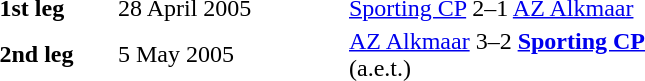<table>
<tr ---->
<td width="75"></td>
</tr>
<tr ---->
<td width="75"></td>
<td width="150"></td>
<td width="200"></td>
</tr>
<tr ---->
<td><strong>1st leg</strong></td>
<td>28 April 2005</td>
<td><a href='#'>Sporting CP</a> 2–1 <a href='#'>AZ Alkmaar</a></td>
</tr>
<tr ---->
<td><strong>2nd leg</strong></td>
<td>5 May 2005</td>
<td><a href='#'>AZ Alkmaar</a> 3–2 <strong><a href='#'>Sporting CP</a></strong><br>(a.e.t.)</td>
</tr>
</table>
